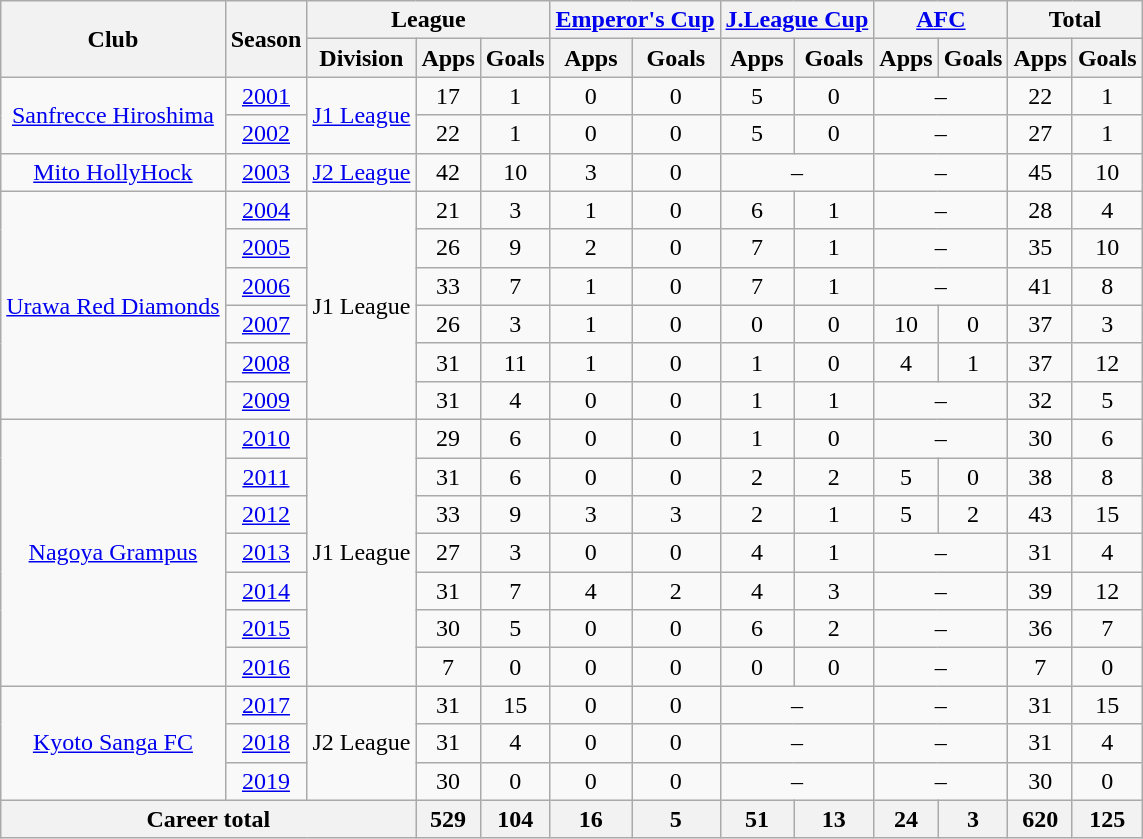<table class="wikitable" style="text-align:center">
<tr>
<th rowspan="2">Club</th>
<th rowspan="2">Season</th>
<th colspan="3">League</th>
<th colspan="2"><a href='#'>Emperor's Cup</a></th>
<th colspan="2"><a href='#'>J.League Cup</a></th>
<th colspan="2"><a href='#'>AFC</a></th>
<th colspan="2">Total</th>
</tr>
<tr>
<th>Division</th>
<th>Apps</th>
<th>Goals</th>
<th>Apps</th>
<th>Goals</th>
<th>Apps</th>
<th>Goals</th>
<th>Apps</th>
<th>Goals</th>
<th>Apps</th>
<th>Goals</th>
</tr>
<tr>
<td rowspan="2"><a href='#'>Sanfrecce Hiroshima</a></td>
<td><a href='#'>2001</a></td>
<td rowspan="2"><a href='#'>J1 League</a></td>
<td>17</td>
<td>1</td>
<td>0</td>
<td>0</td>
<td>5</td>
<td>0</td>
<td colspan="2">–</td>
<td>22</td>
<td>1</td>
</tr>
<tr>
<td><a href='#'>2002</a></td>
<td>22</td>
<td>1</td>
<td>0</td>
<td>0</td>
<td>5</td>
<td>0</td>
<td colspan="2">–</td>
<td>27</td>
<td>1</td>
</tr>
<tr>
<td><a href='#'>Mito HollyHock</a></td>
<td><a href='#'>2003</a></td>
<td><a href='#'>J2 League</a></td>
<td>42</td>
<td>10</td>
<td>3</td>
<td>0</td>
<td colspan="2">–</td>
<td colspan="2">–</td>
<td>45</td>
<td>10</td>
</tr>
<tr>
<td rowspan="6"><a href='#'>Urawa Red Diamonds</a></td>
<td><a href='#'>2004</a></td>
<td rowspan="6">J1 League</td>
<td>21</td>
<td>3</td>
<td>1</td>
<td>0</td>
<td>6</td>
<td>1</td>
<td colspan="2">–</td>
<td>28</td>
<td>4</td>
</tr>
<tr>
<td><a href='#'>2005</a></td>
<td>26</td>
<td>9</td>
<td>2</td>
<td>0</td>
<td>7</td>
<td>1</td>
<td colspan="2">–</td>
<td>35</td>
<td>10</td>
</tr>
<tr>
<td><a href='#'>2006</a></td>
<td>33</td>
<td>7</td>
<td>1</td>
<td>0</td>
<td>7</td>
<td>1</td>
<td colspan="2">–</td>
<td>41</td>
<td>8</td>
</tr>
<tr>
<td><a href='#'>2007</a></td>
<td>26</td>
<td>3</td>
<td>1</td>
<td>0</td>
<td>0</td>
<td>0</td>
<td>10</td>
<td>0</td>
<td>37</td>
<td>3</td>
</tr>
<tr>
<td><a href='#'>2008</a></td>
<td>31</td>
<td>11</td>
<td>1</td>
<td>0</td>
<td>1</td>
<td>0</td>
<td>4</td>
<td>1</td>
<td>37</td>
<td>12</td>
</tr>
<tr>
<td><a href='#'>2009</a></td>
<td>31</td>
<td>4</td>
<td>0</td>
<td>0</td>
<td>1</td>
<td>1</td>
<td colspan="2">–</td>
<td>32</td>
<td>5</td>
</tr>
<tr>
<td rowspan="7"><a href='#'>Nagoya Grampus</a></td>
<td><a href='#'>2010</a></td>
<td rowspan="7">J1 League</td>
<td>29</td>
<td>6</td>
<td>0</td>
<td>0</td>
<td>1</td>
<td>0</td>
<td colspan="2">–</td>
<td>30</td>
<td>6</td>
</tr>
<tr>
<td><a href='#'>2011</a></td>
<td>31</td>
<td>6</td>
<td>0</td>
<td>0</td>
<td>2</td>
<td>2</td>
<td>5</td>
<td>0</td>
<td>38</td>
<td>8</td>
</tr>
<tr>
<td><a href='#'>2012</a></td>
<td>33</td>
<td>9</td>
<td>3</td>
<td>3</td>
<td>2</td>
<td>1</td>
<td>5</td>
<td>2</td>
<td>43</td>
<td>15</td>
</tr>
<tr>
<td><a href='#'>2013</a></td>
<td>27</td>
<td>3</td>
<td>0</td>
<td>0</td>
<td>4</td>
<td>1</td>
<td colspan="2">–</td>
<td>31</td>
<td>4</td>
</tr>
<tr>
<td><a href='#'>2014</a></td>
<td>31</td>
<td>7</td>
<td>4</td>
<td>2</td>
<td>4</td>
<td>3</td>
<td colspan="2">–</td>
<td>39</td>
<td>12</td>
</tr>
<tr>
<td><a href='#'>2015</a></td>
<td>30</td>
<td>5</td>
<td>0</td>
<td>0</td>
<td>6</td>
<td>2</td>
<td colspan="2">–</td>
<td>36</td>
<td>7</td>
</tr>
<tr>
<td><a href='#'>2016</a></td>
<td>7</td>
<td>0</td>
<td>0</td>
<td>0</td>
<td>0</td>
<td>0</td>
<td colspan="2">–</td>
<td>7</td>
<td>0</td>
</tr>
<tr>
<td rowspan="3"><a href='#'>Kyoto Sanga FC</a></td>
<td><a href='#'>2017</a></td>
<td rowspan="3">J2 League</td>
<td>31</td>
<td>15</td>
<td>0</td>
<td>0</td>
<td colspan="2">–</td>
<td colspan="2">–</td>
<td>31</td>
<td>15</td>
</tr>
<tr>
<td><a href='#'>2018</a></td>
<td>31</td>
<td>4</td>
<td>0</td>
<td>0</td>
<td colspan="2">–</td>
<td colspan="2">–</td>
<td>31</td>
<td>4</td>
</tr>
<tr>
<td><a href='#'>2019</a></td>
<td>30</td>
<td>0</td>
<td>0</td>
<td>0</td>
<td colspan="2">–</td>
<td colspan="2">–</td>
<td>30</td>
<td>0</td>
</tr>
<tr>
<th colspan="3">Career total</th>
<th>529</th>
<th>104</th>
<th>16</th>
<th>5</th>
<th>51</th>
<th>13</th>
<th>24</th>
<th>3</th>
<th>620</th>
<th>125</th>
</tr>
</table>
